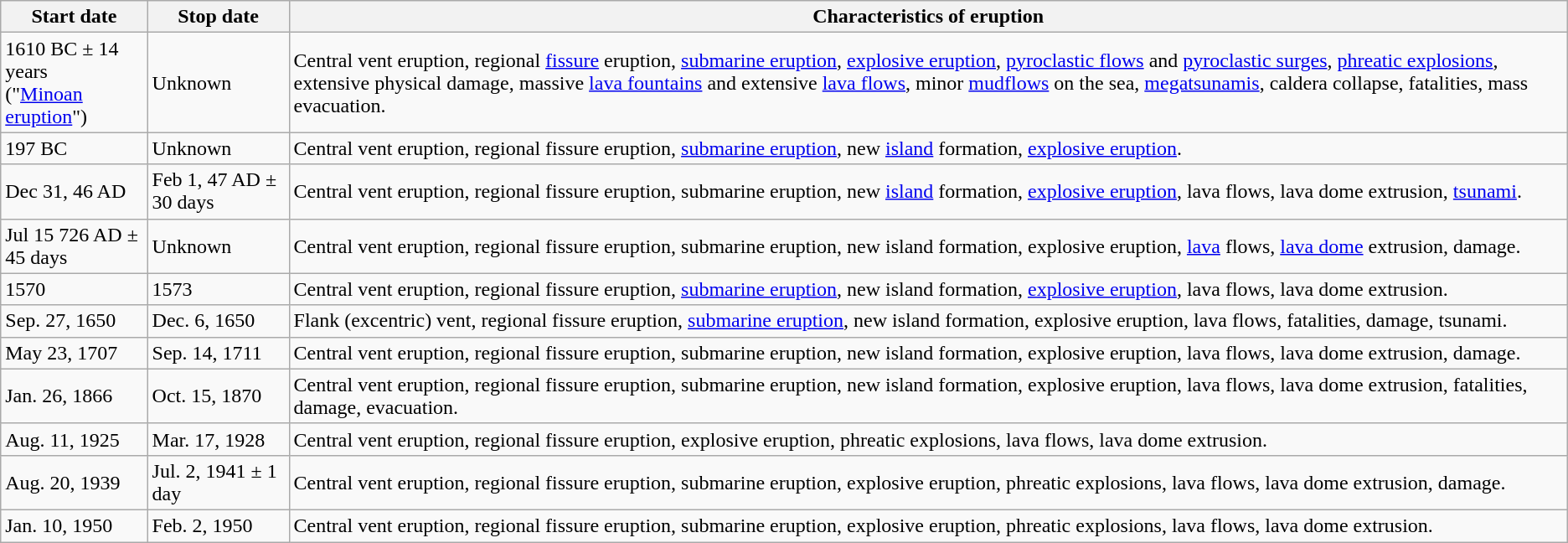<table class="wikitable">
<tr>
<th>Start date</th>
<th>Stop date</th>
<th>Characteristics of eruption</th>
</tr>
<tr>
<td>1610 BC ± 14 years<br> ("<a href='#'>Minoan eruption</a>")</td>
<td>Unknown</td>
<td>Central vent eruption, regional <a href='#'>fissure</a> eruption, <a href='#'>submarine eruption</a>, <a href='#'>explosive eruption</a>, <a href='#'>pyroclastic flows</a> and <a href='#'>pyroclastic surges</a>, <a href='#'>phreatic explosions</a>, extensive physical damage, massive <a href='#'>lava fountains</a> and extensive <a href='#'>lava flows</a>, minor <a href='#'>mudflows</a> on the sea, <a href='#'>megatsunamis</a>, caldera collapse, fatalities, mass evacuation.</td>
</tr>
<tr>
<td>197 BC</td>
<td>Unknown</td>
<td>Central vent eruption, regional fissure eruption, <a href='#'>submarine eruption</a>, new <a href='#'>island</a> formation, <a href='#'>explosive eruption</a>.</td>
</tr>
<tr>
<td>Dec 31, 46 AD</td>
<td>Feb 1, 47 AD ± 30 days</td>
<td>Central vent eruption, regional fissure eruption, submarine eruption, new <a href='#'>island</a> formation, <a href='#'>explosive eruption</a>, lava flows, lava dome extrusion, <a href='#'>tsunami</a>.</td>
</tr>
<tr>
<td>Jul 15 726 AD ± 45 days</td>
<td>Unknown</td>
<td>Central vent eruption, regional fissure eruption, submarine eruption, new island formation, explosive eruption, <a href='#'>lava</a> flows, <a href='#'>lava dome</a> extrusion, damage.</td>
</tr>
<tr>
<td>1570</td>
<td>1573</td>
<td>Central vent eruption, regional fissure eruption, <a href='#'>submarine eruption</a>, new island formation, <a href='#'>explosive eruption</a>, lava flows, lava dome extrusion.</td>
</tr>
<tr>
<td>Sep. 27, 1650</td>
<td>Dec. 6, 1650</td>
<td>Flank (excentric) vent, regional fissure eruption, <a href='#'>submarine eruption</a>, new island formation, explosive eruption, lava flows, fatalities, damage, tsunami.</td>
</tr>
<tr>
<td>May 23, 1707</td>
<td>Sep. 14, 1711</td>
<td>Central vent eruption, regional fissure eruption, submarine eruption, new island formation, explosive eruption, lava flows, lava dome extrusion, damage.</td>
</tr>
<tr>
<td>Jan. 26, 1866</td>
<td>Oct. 15, 1870</td>
<td>Central vent eruption, regional fissure eruption, submarine eruption, new island formation, explosive eruption, lava flows, lava dome extrusion, fatalities, damage, evacuation.</td>
</tr>
<tr>
<td>Aug. 11, 1925</td>
<td>Mar. 17, 1928</td>
<td>Central vent eruption, regional fissure eruption, explosive eruption, phreatic explosions, lava flows, lava dome extrusion.</td>
</tr>
<tr>
<td>Aug. 20, 1939</td>
<td>Jul. 2, 1941 ± 1 day</td>
<td>Central vent eruption, regional fissure eruption, submarine eruption, explosive eruption, phreatic explosions, lava flows, lava dome extrusion, damage.</td>
</tr>
<tr>
<td>Jan. 10, 1950</td>
<td>Feb. 2, 1950</td>
<td>Central vent eruption, regional fissure eruption, submarine eruption, explosive eruption, phreatic explosions, lava flows, lava dome extrusion.</td>
</tr>
</table>
